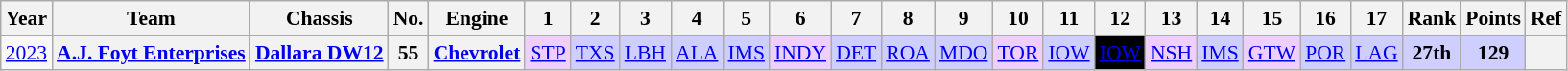<table class="wikitable" style="text-align:center; font-size:90%">
<tr>
<th>Year</th>
<th>Team</th>
<th>Chassis</th>
<th>No.</th>
<th>Engine</th>
<th>1</th>
<th>2</th>
<th>3</th>
<th>4</th>
<th>5</th>
<th>6</th>
<th>7</th>
<th>8</th>
<th>9</th>
<th>10</th>
<th>11</th>
<th>12</th>
<th>13</th>
<th>14</th>
<th>15</th>
<th>16</th>
<th>17</th>
<th>Rank</th>
<th>Points</th>
<th>Ref</th>
</tr>
<tr>
<td><a href='#'>2023</a></td>
<th><a href='#'>A.J. Foyt Enterprises</a></th>
<th rowspan=1><a href='#'>Dallara DW12</a></th>
<th>55</th>
<th rowspan=1><a href='#'>Chevrolet</a></th>
<td style="background:#EFCFFF;"><a href='#'>STP</a><br></td>
<td style="background:#CFCFFF;"><a href='#'>TXS</a><br></td>
<td style="background:#CFCFFF;"><a href='#'>LBH</a><br></td>
<td style="background:#CFCFFF;"><a href='#'>ALA</a><br></td>
<td style="background:#CFCFFF;"><a href='#'>IMS</a><br></td>
<td style="background:#EFCFFF;"><a href='#'>INDY</a><br></td>
<td style="background:#CFCFFF;"><a href='#'>DET</a><br></td>
<td style="background:#CFCFFF;"><a href='#'>ROA</a><br></td>
<td style="background:#CFCFFF;"><a href='#'>MDO</a><br></td>
<td style="background:#EFCFFF;"><a href='#'>TOR</a><br></td>
<td style="background:#CFCFFF;"><a href='#'>IOW</a><br></td>
<td style="background:#000000; color:white;"><a href='#'><span>IOW</span></a><br></td>
<td style="background:#EFCFFF;"><a href='#'>NSH</a><br></td>
<td style="background:#CFCFFF;"><a href='#'>IMS</a><br></td>
<td style="background:#EFCFFF;"><a href='#'>GTW</a><br></td>
<td style="background:#CFCFFF;"><a href='#'>POR</a><br></td>
<td style="background:#CFCFFF;"><a href='#'>LAG</a><br></td>
<th style="background:#CFCFFF;">27th</th>
<th style="background:#CFCFFF;">129</th>
<th></th>
</tr>
</table>
